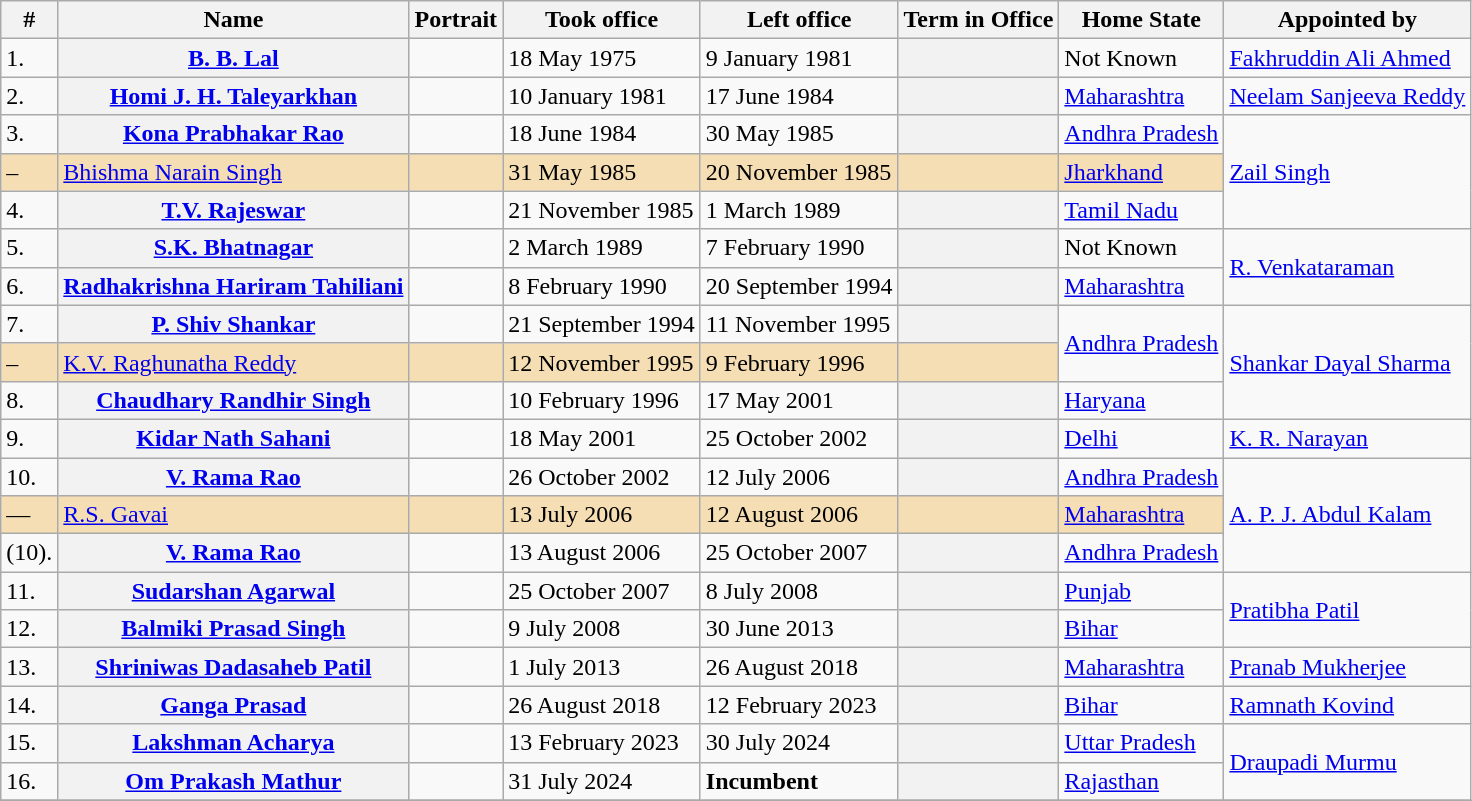<table class="wikitable sortable">
<tr>
<th scope=col>#</th>
<th scope="col">Name</th>
<th scope="col">Portrait</th>
<th scope=col>Took office</th>
<th scope=col>Left office</th>
<th>Term in Office</th>
<th>Home State</th>
<th>Appointed by</th>
</tr>
<tr>
<td>1.</td>
<th scope="col"><a href='#'>B. B. Lal</a></th>
<td></td>
<td>18 May 1975</td>
<td>9 January 1981</td>
<th></th>
<td>Not Known</td>
<td><a href='#'>Fakhruddin Ali Ahmed</a></td>
</tr>
<tr>
<td>2.</td>
<th scope="col"><a href='#'>Homi J. H. Taleyarkhan</a></th>
<td></td>
<td>10 January 1981</td>
<td>17 June 1984</td>
<th></th>
<td><a href='#'>Maharashtra</a></td>
<td><a href='#'>Neelam Sanjeeva Reddy</a></td>
</tr>
<tr>
<td>3.</td>
<th scope="col"><a href='#'>Kona Prabhakar Rao</a></th>
<td></td>
<td>18 June 1984</td>
<td>30 May 1985</td>
<th></th>
<td><a href='#'>Andhra Pradesh</a></td>
<td rowspan=3><a href='#'>Zail Singh</a></td>
</tr>
<tr>
<td bgcolor=wheat>–</td>
<td bgcolor=wheat><a href='#'>Bhishma Narain Singh</a></td>
<td bgcolor=wheat></td>
<td bgcolor=wheat>31 May 1985</td>
<td bgcolor=wheat>20 November 1985</td>
<td bgcolor=wheat></td>
<td bgcolor=wheat><a href='#'>Jharkhand</a></td>
</tr>
<tr>
<td>4.</td>
<th scope="col"><a href='#'>T.V. Rajeswar</a></th>
<td></td>
<td>21 November 1985</td>
<td>1 March 1989</td>
<th></th>
<td><a href='#'>Tamil Nadu</a></td>
</tr>
<tr>
<td>5.</td>
<th scope="col"><a href='#'>S.K. Bhatnagar</a></th>
<td></td>
<td>2 March 1989</td>
<td>7 February 1990</td>
<th></th>
<td>Not Known</td>
<td rowspan=2><a href='#'>R. Venkataraman</a></td>
</tr>
<tr>
<td>6.</td>
<th scope="col"><a href='#'>Radhakrishna Hariram Tahiliani</a></th>
<td></td>
<td>8 February 1990</td>
<td>20 September 1994</td>
<th></th>
<td><a href='#'>Maharashtra</a></td>
</tr>
<tr>
<td>7.</td>
<th scope="col"><a href='#'>P. Shiv Shankar</a></th>
<td></td>
<td>21 September 1994</td>
<td>11 November 1995</td>
<th></th>
<td rowspan=2><a href='#'>Andhra Pradesh</a></td>
<td rowspan=3><a href='#'>Shankar Dayal Sharma</a></td>
</tr>
<tr>
<td bgcolor=wheat>–</td>
<td bgcolor=wheat><a href='#'>K.V. Raghunatha Reddy</a></td>
<td bgcolor=wheat></td>
<td bgcolor=wheat>12 November 1995</td>
<td bgcolor=wheat>9 February 1996</td>
<td bgcolor=wheat></td>
</tr>
<tr>
<td>8.</td>
<th scope="col"><a href='#'>Chaudhary Randhir Singh</a></th>
<td></td>
<td>10 February 1996</td>
<td>17 May 2001</td>
<th></th>
<td><a href='#'>Haryana</a></td>
</tr>
<tr>
<td>9.</td>
<th scope="col"><a href='#'>Kidar Nath Sahani</a></th>
<td></td>
<td>18 May 2001</td>
<td>25 October 2002</td>
<th></th>
<td><a href='#'>Delhi</a></td>
<td><a href='#'>K. R. Narayan</a></td>
</tr>
<tr>
<td>10.</td>
<th scope="col"><a href='#'>V. Rama Rao</a></th>
<td></td>
<td>26 October 2002</td>
<td>12 July 2006</td>
<th></th>
<td><a href='#'>Andhra Pradesh</a></td>
<td rowspan=3><a href='#'>A. P. J. Abdul Kalam</a></td>
</tr>
<tr>
<td bgcolor=wheat>—</td>
<td bgcolor=wheat><a href='#'>R.S. Gavai</a></td>
<td bgcolor=wheat></td>
<td bgcolor=wheat>13 July 2006</td>
<td bgcolor=wheat>12 August 2006</td>
<td bgcolor=wheat></td>
<td bgcolor=wheat><a href='#'>Maharashtra</a></td>
</tr>
<tr>
<td>(10).</td>
<th><a href='#'>V. Rama Rao</a></th>
<td></td>
<td>13 August 2006</td>
<td>25 October 2007</td>
<th></th>
<td><a href='#'>Andhra Pradesh</a></td>
</tr>
<tr>
<td>11.</td>
<th scope="col"><a href='#'>Sudarshan Agarwal</a></th>
<td></td>
<td>25 October 2007</td>
<td>8 July 2008</td>
<th></th>
<td><a href='#'>Punjab</a></td>
<td rowspan=2><a href='#'>Pratibha Patil</a></td>
</tr>
<tr>
<td>12.</td>
<th scope="col"><a href='#'>Balmiki Prasad Singh</a></th>
<td></td>
<td>9 July 2008</td>
<td>30 June 2013</td>
<th></th>
<td><a href='#'>Bihar</a></td>
</tr>
<tr>
<td>13.</td>
<th scope="col"><a href='#'>Shriniwas Dadasaheb Patil</a></th>
<td></td>
<td>1 July 2013</td>
<td>26 August 2018</td>
<th></th>
<td><a href='#'>Maharashtra</a></td>
<td><a href='#'>Pranab Mukherjee</a></td>
</tr>
<tr>
<td>14.</td>
<th scope="col"><a href='#'>Ganga Prasad</a></th>
<td></td>
<td>26 August 2018</td>
<td>12 February 2023</td>
<th></th>
<td><a href='#'>Bihar</a></td>
<td><a href='#'>Ramnath Kovind</a></td>
</tr>
<tr>
<td>15.</td>
<th scope="col"><a href='#'>Lakshman Acharya</a></th>
<td></td>
<td>13 February 2023</td>
<td>30 July 2024</td>
<th></th>
<td><a href='#'>Uttar Pradesh</a></td>
<td rowspan=2><a href='#'>Draupadi Murmu</a></td>
</tr>
<tr>
<td>16.</td>
<th><a href='#'>Om Prakash Mathur</a></th>
<td></td>
<td>31 July 2024</td>
<td><strong>Incumbent</strong></td>
<th></th>
<td><a href='#'>Rajasthan</a></td>
</tr>
<tr>
</tr>
</table>
